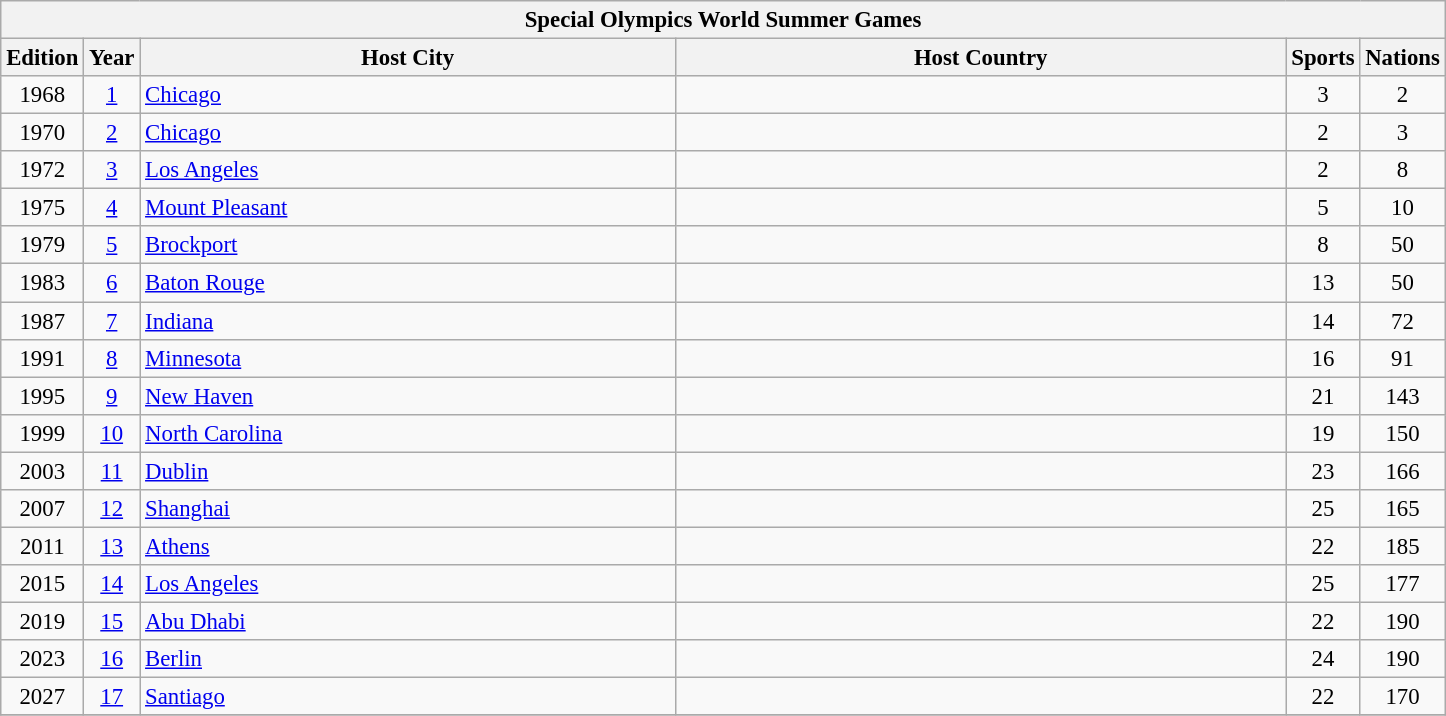<table class="wikitable sortable" style="font-size: 95%; margin-left:auto; margin-right:auto;">
<tr>
<th colspan=7>Special Olympics World Summer Games</th>
</tr>
<tr align=center>
<th width=20>Edition</th>
<th width=20>Year</th>
<th width=350>Host City</th>
<th width=400>Host Country</th>
<th width=20>Sports</th>
<th width=20>Nations</th>
</tr>
<tr>
<td align=center>1968</td>
<td align=center><a href='#'>1</a></td>
<td align=left><a href='#'>Chicago</a></td>
<td align=left></td>
<td align=center>3</td>
<td align=center>2</td>
</tr>
<tr>
<td align=center>1970</td>
<td align=center><a href='#'>2</a></td>
<td align=left><a href='#'>Chicago</a></td>
<td align=left></td>
<td align=center>2</td>
<td align=center>3</td>
</tr>
<tr>
<td align=center>1972</td>
<td align=center><a href='#'>3</a></td>
<td align=left><a href='#'>Los Angeles</a></td>
<td align=left></td>
<td align=center>2</td>
<td align=center>8</td>
</tr>
<tr>
<td align=center>1975</td>
<td align=center><a href='#'>4</a></td>
<td align=left><a href='#'>Mount Pleasant</a></td>
<td align=left></td>
<td align=center>5</td>
<td align=center>10</td>
</tr>
<tr>
<td align=center>1979</td>
<td align=center><a href='#'>5</a></td>
<td align=left><a href='#'>Brockport</a></td>
<td align=left></td>
<td align=center>8</td>
<td align=center>50</td>
</tr>
<tr>
<td align=center>1983</td>
<td align=center><a href='#'>6</a></td>
<td align=left><a href='#'>Baton Rouge</a></td>
<td align=left></td>
<td align=center>13</td>
<td align=center>50</td>
</tr>
<tr>
<td align=center>1987</td>
<td align=center><a href='#'>7</a></td>
<td align=left><a href='#'>Indiana</a></td>
<td align=left></td>
<td align=center>14</td>
<td align=center>72</td>
</tr>
<tr>
<td align=center>1991</td>
<td align=center><a href='#'>8</a></td>
<td align=left><a href='#'>Minnesota</a></td>
<td align=left></td>
<td align=center>16</td>
<td align=center>91</td>
</tr>
<tr>
<td align=center>1995</td>
<td align=center><a href='#'>9</a></td>
<td align=left><a href='#'>New Haven</a></td>
<td align=left></td>
<td align=center>21</td>
<td align=center>143</td>
</tr>
<tr>
<td align=center>1999</td>
<td align=center><a href='#'>10</a></td>
<td align=left><a href='#'>North Carolina</a></td>
<td align=left></td>
<td align=center>19</td>
<td align=center>150</td>
</tr>
<tr>
<td align=center>2003</td>
<td align=center><a href='#'>11</a></td>
<td align=left><a href='#'>Dublin</a></td>
<td align=left></td>
<td align=center>23</td>
<td align=center>166</td>
</tr>
<tr>
<td align=center>2007</td>
<td align=center><a href='#'>12</a></td>
<td align=left><a href='#'>Shanghai</a></td>
<td align=left></td>
<td align=center>25</td>
<td align=center>165</td>
</tr>
<tr>
<td align=center>2011</td>
<td align=center><a href='#'>13</a></td>
<td align=left><a href='#'>Athens</a></td>
<td align=left></td>
<td align=center>22</td>
<td align=center>185</td>
</tr>
<tr>
<td align=center>2015</td>
<td align=center><a href='#'>14</a></td>
<td align=left><a href='#'>Los Angeles</a></td>
<td align=left></td>
<td align=center>25</td>
<td align=center>177</td>
</tr>
<tr>
<td align=center>2019</td>
<td align=center><a href='#'>15</a></td>
<td align=left><a href='#'>Abu Dhabi</a></td>
<td align=left></td>
<td align=center>22</td>
<td align=center>190</td>
</tr>
<tr>
<td align=center>2023</td>
<td align=center><a href='#'>16</a></td>
<td align=left><a href='#'>Berlin</a></td>
<td align=left></td>
<td align=center>24</td>
<td align=center>190</td>
</tr>
<tr>
<td align=center>2027</td>
<td align=center><a href='#'>17</a></td>
<td align=left><a href='#'>Santiago</a></td>
<td align=left></td>
<td align=center>22</td>
<td align=center>170</td>
</tr>
<tr>
</tr>
</table>
